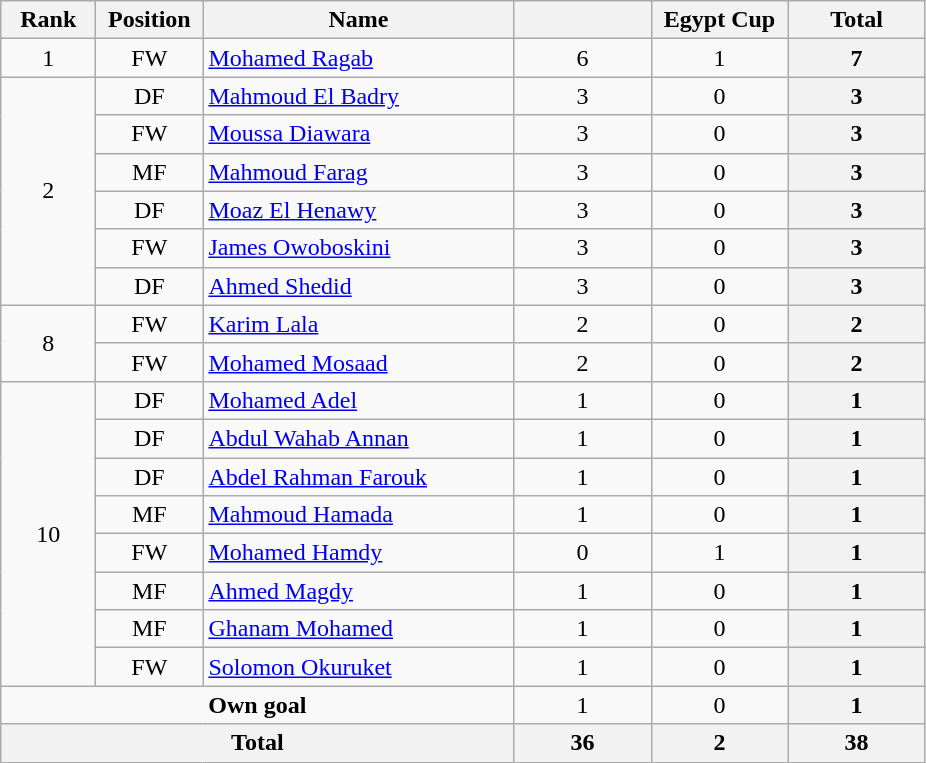<table class=wikitable style="text-align:center">
<tr>
<th style=width:56px;>Rank</th>
<th style=width:64px;>Position</th>
<th style=width:200px;>Name</th>
<th style=width:84px;></th>
<th style=width:84px;>Egypt Cup</th>
<th style=width:84px;>Total</th>
</tr>
<tr>
<td>1</td>
<td>FW</td>
<td align=left> <a href='#'>Mohamed Ragab</a></td>
<td>6</td>
<td>1</td>
<th>7</th>
</tr>
<tr>
<td rowspan=6>2</td>
<td>DF</td>
<td align=left> <a href='#'>Mahmoud El Badry</a></td>
<td>3</td>
<td>0</td>
<th>3</th>
</tr>
<tr>
<td>FW</td>
<td align=left> <a href='#'>Moussa Diawara</a></td>
<td>3</td>
<td>0</td>
<th>3</th>
</tr>
<tr>
<td>MF</td>
<td align=left> <a href='#'>Mahmoud Farag</a></td>
<td>3</td>
<td>0</td>
<th>3</th>
</tr>
<tr>
<td>DF</td>
<td align=left> <a href='#'>Moaz El Henawy</a></td>
<td>3</td>
<td>0</td>
<th>3</th>
</tr>
<tr>
<td>FW</td>
<td align=left> <a href='#'>James Owoboskini</a></td>
<td>3</td>
<td>0</td>
<th>3</th>
</tr>
<tr>
<td>DF</td>
<td align=left> <a href='#'>Ahmed Shedid</a></td>
<td>3</td>
<td>0</td>
<th>3</th>
</tr>
<tr>
<td rowspan=2>8</td>
<td>FW</td>
<td align=left> <a href='#'>Karim Lala</a></td>
<td>2</td>
<td>0</td>
<th>2</th>
</tr>
<tr>
<td>FW</td>
<td align=left> <a href='#'>Mohamed Mosaad</a></td>
<td>2</td>
<td>0</td>
<th>2</th>
</tr>
<tr>
<td rowspan=8>10</td>
<td>DF</td>
<td align=left> <a href='#'>Mohamed Adel</a></td>
<td>1</td>
<td>0</td>
<th>1</th>
</tr>
<tr>
<td>DF</td>
<td align=left> <a href='#'>Abdul Wahab Annan</a></td>
<td>1</td>
<td>0</td>
<th>1</th>
</tr>
<tr>
<td>DF</td>
<td align=left> <a href='#'>Abdel Rahman Farouk</a></td>
<td>1</td>
<td>0</td>
<th>1</th>
</tr>
<tr>
<td>MF</td>
<td align=left> <a href='#'>Mahmoud Hamada</a></td>
<td>1</td>
<td>0</td>
<th>1</th>
</tr>
<tr>
<td>FW</td>
<td align=left> <a href='#'>Mohamed Hamdy</a></td>
<td>0</td>
<td>1</td>
<th>1</th>
</tr>
<tr>
<td>MF</td>
<td align=left> <a href='#'>Ahmed Magdy</a></td>
<td>1</td>
<td>0</td>
<th>1</th>
</tr>
<tr>
<td>MF</td>
<td align=left> <a href='#'>Ghanam Mohamed</a></td>
<td>1</td>
<td>0</td>
<th>1</th>
</tr>
<tr>
<td>FW</td>
<td align=left> <a href='#'>Solomon Okuruket</a></td>
<td>1</td>
<td>0</td>
<th>1</th>
</tr>
<tr>
<td colspan=3><strong>Own goal</strong></td>
<td>1</td>
<td>0</td>
<th>1</th>
</tr>
<tr>
<th colspan=3>Total</th>
<th>36</th>
<th>2</th>
<th>38</th>
</tr>
</table>
